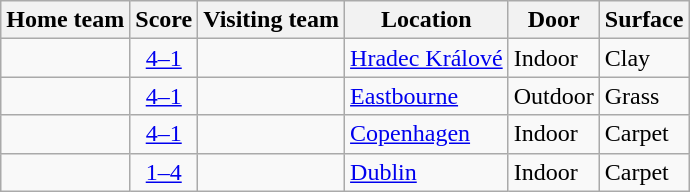<table class="wikitable" style="border:1px solid #aaa;">
<tr>
<th>Home team</th>
<th>Score</th>
<th>Visiting team</th>
<th>Location</th>
<th>Door</th>
<th>Surface</th>
</tr>
<tr>
<td><strong></strong></td>
<td style="text-align:center;"><a href='#'>4–1</a></td>
<td></td>
<td><a href='#'>Hradec Králové</a></td>
<td>Indoor</td>
<td>Clay</td>
</tr>
<tr>
<td><strong></strong></td>
<td style="text-align:center;"><a href='#'>4–1</a></td>
<td></td>
<td><a href='#'>Eastbourne</a></td>
<td>Outdoor</td>
<td>Grass</td>
</tr>
<tr>
<td><strong></strong></td>
<td style="text-align:center;"><a href='#'>4–1</a></td>
<td></td>
<td><a href='#'>Copenhagen</a></td>
<td>Indoor</td>
<td>Carpet</td>
</tr>
<tr>
<td></td>
<td style="text-align:center;"><a href='#'>1–4</a></td>
<td><strong></strong></td>
<td><a href='#'>Dublin</a></td>
<td>Indoor</td>
<td>Carpet</td>
</tr>
</table>
